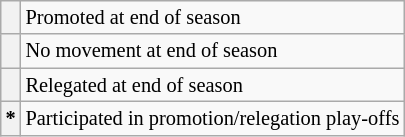<table class="wikitable" style="font-size:85%">
<tr>
<th></th>
<td>Promoted at end of season</td>
</tr>
<tr>
<th></th>
<td>No movement at end of season</td>
</tr>
<tr>
<th></th>
<td>Relegated at end of season</td>
</tr>
<tr>
<th>*</th>
<td>Participated in promotion/relegation play-offs</td>
</tr>
</table>
